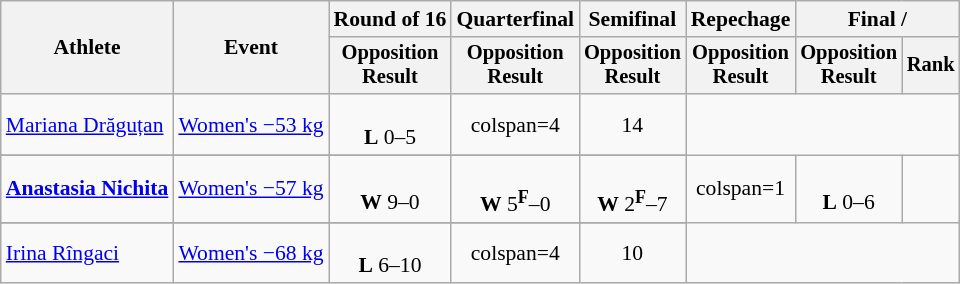<table class="wikitable" style="font-size:90%">
<tr>
<th rowspan=2>Athlete</th>
<th rowspan=2>Event</th>
<th>Round of 16</th>
<th>Quarterfinal</th>
<th>Semifinal</th>
<th>Repechage</th>
<th colspan=2>Final / </th>
</tr>
<tr style="font-size: 95%">
<th>Opposition<br>Result</th>
<th>Opposition<br>Result</th>
<th>Opposition<br>Result</th>
<th>Opposition<br>Result</th>
<th>Opposition<br>Result</th>
<th>Rank</th>
</tr>
<tr align=center>
<td align=left><a href='#'>Mariana Drăguțan</a></td>
<td align=left><a href='#'>Women's −53 kg</a></td>
<td> <br> <strong>L</strong> 0–5</td>
<td>colspan=4 </td>
<td>14</td>
</tr>
<tr>
</tr>
<tr align=center>
<td align=left><strong><a href='#'>Anastasia Nichita</a></strong></td>
<td align=left><a href='#'>Women's −57 kg</a></td>
<td> <br> <strong>W</strong> 9–0</td>
<td> <br> <strong>W</strong> 5<sup><strong>F</strong></sup>–0</td>
<td> <br> <strong>W</strong> 2<sup><strong>F</strong></sup>–7</td>
<td>colspan=1 </td>
<td><br><strong>L</strong> 0–6</td>
<td></td>
</tr>
<tr>
</tr>
<tr align=center>
<td align=left><a href='#'>Irina Rîngaci</a></td>
<td align=left><a href='#'>Women's −68 kg</a></td>
<td> <br> <strong>L</strong> 6–10</td>
<td>colspan=4 </td>
<td>10</td>
</tr>
</table>
